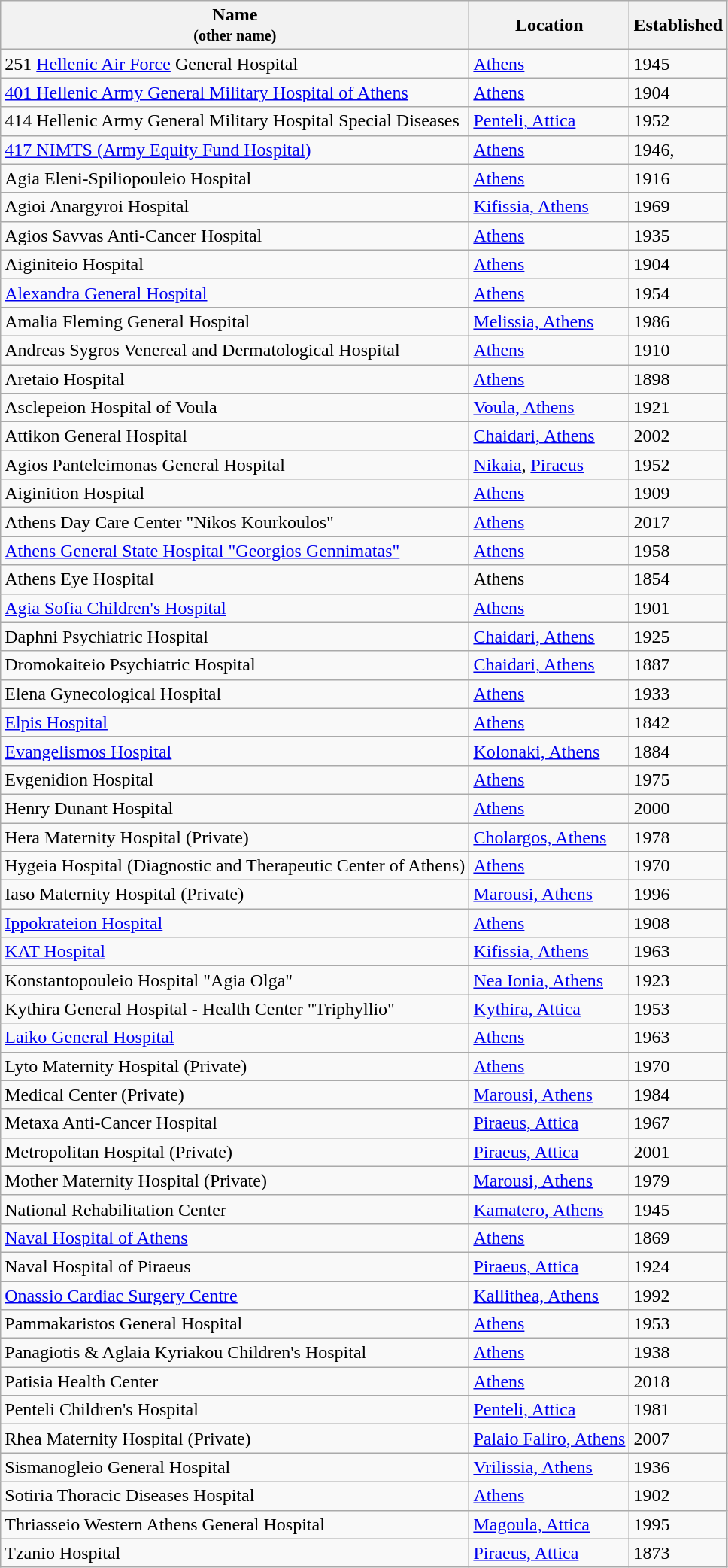<table class="wikitable sortable stripe">
<tr>
<th>Name<br> <small>(other name)</small></th>
<th>Location</th>
<th>Established</th>
</tr>
<tr>
<td>251 <a href='#'>Hellenic Air Force</a> General Hospital</td>
<td><a href='#'>Athens</a></td>
<td>1945</td>
</tr>
<tr>
<td><a href='#'>401 Hellenic Army General Military Hospital of Athens</a></td>
<td><a href='#'>Athens</a></td>
<td>1904</td>
</tr>
<tr>
<td>414 Hellenic Army General Military Hospital Special Diseases</td>
<td><a href='#'>Penteli, Attica</a></td>
<td>1952</td>
</tr>
<tr>
<td><a href='#'>417 NIMTS (Army Equity Fund Hospital)</a></td>
<td><a href='#'>Athens</a></td>
<td>1946,</td>
</tr>
<tr>
<td>Agia Eleni-Spiliopouleio Hospital</td>
<td><a href='#'>Athens</a></td>
<td>1916</td>
</tr>
<tr>
<td>Agioi Anargyroi Hospital</td>
<td><a href='#'>Kifissia, Athens</a></td>
<td>1969</td>
</tr>
<tr>
<td>Agios Savvas Anti-Cancer Hospital</td>
<td><a href='#'>Athens</a></td>
<td>1935</td>
</tr>
<tr>
<td>Aiginiteio Hospital</td>
<td><a href='#'>Athens</a></td>
<td>1904</td>
</tr>
<tr>
<td><a href='#'>Alexandra General Hospital</a></td>
<td><a href='#'>Athens</a></td>
<td>1954</td>
</tr>
<tr>
<td>Amalia Fleming General Hospital</td>
<td><a href='#'>Melissia, Athens</a></td>
<td>1986</td>
</tr>
<tr>
<td>Andreas Sygros Venereal and Dermatological Hospital</td>
<td><a href='#'>Athens</a></td>
<td>1910</td>
</tr>
<tr>
<td>Aretaio Hospital</td>
<td><a href='#'>Athens</a></td>
<td>1898</td>
</tr>
<tr>
<td>Asclepeion Hospital of Voula</td>
<td><a href='#'>Voula, Athens</a></td>
<td>1921</td>
</tr>
<tr>
<td>Attikon General Hospital</td>
<td><a href='#'>Chaidari, Athens</a></td>
<td>2002</td>
</tr>
<tr>
<td>Agios Panteleimonas General Hospital</td>
<td><a href='#'>Nikaia</a>, <a href='#'>Piraeus</a></td>
<td>1952</td>
</tr>
<tr>
<td>Aiginition Hospital</td>
<td><a href='#'>Athens</a></td>
<td>1909</td>
</tr>
<tr>
<td>Athens Day Care Center "Nikos Kourkoulos"</td>
<td><a href='#'>Athens</a></td>
<td>2017</td>
</tr>
<tr>
<td><a href='#'>Athens General State Hospital "Georgios Gennimatas"</a></td>
<td><a href='#'>Athens</a></td>
<td>1958</td>
</tr>
<tr>
<td>Athens Eye Hospital</td>
<td>Athens</td>
<td>1854</td>
</tr>
<tr>
<td><a href='#'>Agia Sofia Children's Hospital</a></td>
<td><a href='#'>Athens</a></td>
<td>1901</td>
</tr>
<tr>
<td>Daphni Psychiatric Hospital</td>
<td><a href='#'>Chaidari, Athens</a></td>
<td>1925</td>
</tr>
<tr>
<td>Dromokaiteio Psychiatric Hospital</td>
<td><a href='#'>Chaidari, Athens</a></td>
<td>1887</td>
</tr>
<tr>
<td>Elena Gynecological Hospital</td>
<td><a href='#'>Athens</a></td>
<td>1933</td>
</tr>
<tr>
<td><a href='#'>Elpis Hospital</a></td>
<td><a href='#'>Athens</a></td>
<td>1842</td>
</tr>
<tr>
<td><a href='#'>Evangelismos Hospital</a></td>
<td><a href='#'>Kolonaki, Athens</a></td>
<td>1884</td>
</tr>
<tr>
<td>Evgenidion Hospital</td>
<td><a href='#'>Athens</a></td>
<td>1975</td>
</tr>
<tr>
<td>Henry Dunant Hospital</td>
<td><a href='#'>Athens</a></td>
<td>2000</td>
</tr>
<tr>
<td>Hera Maternity Hospital (Private)</td>
<td><a href='#'>Cholargos, Athens</a></td>
<td>1978</td>
</tr>
<tr>
<td>Hygeia Hospital (Diagnostic and Therapeutic Center of Athens) </td>
<td><a href='#'>Athens</a></td>
<td>1970</td>
</tr>
<tr>
<td>Iaso Maternity Hospital (Private)</td>
<td><a href='#'>Marousi, Athens</a></td>
<td>1996</td>
</tr>
<tr>
<td><a href='#'>Ippokrateion Hospital</a></td>
<td><a href='#'>Athens</a></td>
<td>1908</td>
</tr>
<tr>
<td><a href='#'>KAT Hospital</a></td>
<td><a href='#'>Kifissia, Athens</a></td>
<td>1963</td>
</tr>
<tr>
<td>Konstantopouleio Hospital "Agia Olga"</td>
<td><a href='#'>Nea Ionia, Athens</a></td>
<td>1923</td>
</tr>
<tr>
<td>Kythira General Hospital - Health Center "Triphyllio"</td>
<td><a href='#'>Kythira, Attica</a></td>
<td>1953</td>
</tr>
<tr>
<td><a href='#'>Laiko General Hospital</a></td>
<td><a href='#'>Athens</a></td>
<td>1963</td>
</tr>
<tr>
<td>Lyto Maternity Hospital (Private)</td>
<td><a href='#'>Athens</a></td>
<td>1970</td>
</tr>
<tr>
<td>Medical Center (Private)</td>
<td><a href='#'>Marousi, Athens</a></td>
<td>1984</td>
</tr>
<tr>
<td>Metaxa Anti-Cancer Hospital</td>
<td><a href='#'>Piraeus, Attica</a></td>
<td>1967</td>
</tr>
<tr>
<td>Metropolitan Hospital (Private)</td>
<td><a href='#'>Piraeus, Attica</a></td>
<td>2001</td>
</tr>
<tr>
<td>Mother Maternity Hospital (Private)</td>
<td><a href='#'>Marousi, Athens</a></td>
<td>1979</td>
</tr>
<tr>
<td>National Rehabilitation Center</td>
<td><a href='#'>Kamatero, Athens</a></td>
<td>1945</td>
</tr>
<tr>
<td><a href='#'>Naval Hospital of Athens</a></td>
<td><a href='#'>Athens</a></td>
<td>1869</td>
</tr>
<tr>
<td>Naval Hospital of Piraeus</td>
<td><a href='#'>Piraeus, Attica</a></td>
<td>1924</td>
</tr>
<tr>
<td><a href='#'>Onassio Cardiac Surgery Centre</a></td>
<td><a href='#'>Kallithea, Athens</a></td>
<td>1992</td>
</tr>
<tr>
<td>Pammakaristos General Hospital</td>
<td><a href='#'>Athens</a></td>
<td>1953</td>
</tr>
<tr>
<td>Panagiotis & Aglaia Kyriakou Children's Hospital</td>
<td><a href='#'>Athens</a></td>
<td>1938</td>
</tr>
<tr>
<td>Patisia Health Center</td>
<td><a href='#'>Athens</a></td>
<td>2018</td>
</tr>
<tr>
<td>Penteli Children's Hospital</td>
<td><a href='#'>Penteli, Attica</a></td>
<td>1981</td>
</tr>
<tr>
<td>Rhea Maternity Hospital (Private)</td>
<td><a href='#'>Palaio Faliro, Athens</a></td>
<td>2007</td>
</tr>
<tr>
<td>Sismanogleio General Hospital</td>
<td><a href='#'>Vrilissia, Athens</a></td>
<td>1936</td>
</tr>
<tr>
<td>Sotiria Thoracic Diseases Hospital</td>
<td><a href='#'>Athens</a></td>
<td>1902</td>
</tr>
<tr>
<td>Thriasseio Western Athens General Hospital</td>
<td><a href='#'>Magoula, Attica</a></td>
<td>1995</td>
</tr>
<tr>
<td>Tzanio Hospital</td>
<td><a href='#'>Piraeus, Attica</a></td>
<td>1873</td>
</tr>
</table>
